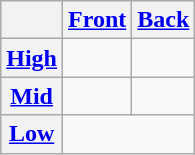<table class="wikitable" style="text-align:center">
<tr>
<th></th>
<th><a href='#'>Front</a></th>
<th><a href='#'>Back</a></th>
</tr>
<tr>
<th><a href='#'>High</a></th>
<td></td>
<td></td>
</tr>
<tr>
<th><a href='#'>Mid</a></th>
<td></td>
<td></td>
</tr>
<tr>
<th><a href='#'>Low</a></th>
<td colspan=2></td>
</tr>
</table>
